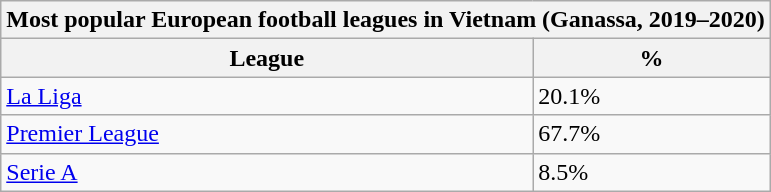<table class="wikitable sortable">
<tr>
<th colspan="2">Most popular European football leagues in Vietnam (Ganassa, 2019–2020)</th>
</tr>
<tr>
<th>League</th>
<th>%</th>
</tr>
<tr>
<td> <a href='#'>La Liga</a></td>
<td>20.1%</td>
</tr>
<tr>
<td> <a href='#'>Premier League</a></td>
<td>67.7%</td>
</tr>
<tr>
<td> <a href='#'>Serie A</a></td>
<td>8.5%</td>
</tr>
</table>
